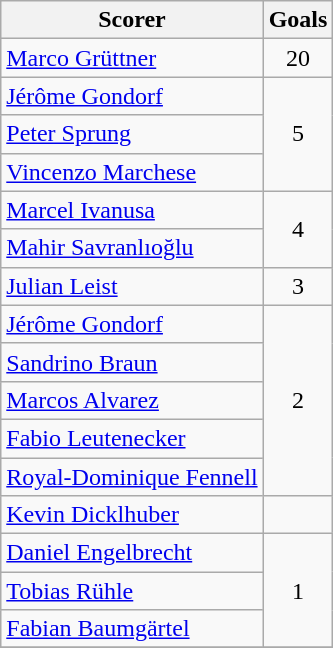<table class="wikitable">
<tr>
<th>Scorer</th>
<th>Goals</th>
</tr>
<tr>
<td> <a href='#'>Marco Grüttner</a></td>
<td align=center>20</td>
</tr>
<tr>
<td> <a href='#'>Jérôme Gondorf</a></td>
<td rowspan="3" align=center>5</td>
</tr>
<tr>
<td> <a href='#'>Peter Sprung</a></td>
</tr>
<tr>
<td> <a href='#'>Vincenzo Marchese</a></td>
</tr>
<tr>
<td> <a href='#'>Marcel Ivanusa</a></td>
<td rowspan="2" align=center>4</td>
</tr>
<tr>
<td> <a href='#'>Mahir Savranlıoğlu</a></td>
</tr>
<tr>
<td> <a href='#'>Julian Leist</a></td>
<td align=center>3</td>
</tr>
<tr>
<td> <a href='#'>Jérôme Gondorf</a></td>
<td rowspan="5" align=center>2</td>
</tr>
<tr>
<td> <a href='#'>Sandrino Braun</a></td>
</tr>
<tr>
<td> <a href='#'>Marcos Alvarez</a></td>
</tr>
<tr>
<td> <a href='#'>Fabio Leutenecker</a></td>
</tr>
<tr>
<td> <a href='#'>Royal-Dominique Fennell</a></td>
</tr>
<tr>
<td> <a href='#'>Kevin Dicklhuber</a></td>
</tr>
<tr>
<td> <a href='#'>Daniel Engelbrecht</a></td>
<td rowspan="3" align=center>1</td>
</tr>
<tr>
<td> <a href='#'>Tobias Rühle</a></td>
</tr>
<tr>
<td> <a href='#'>Fabian Baumgärtel</a></td>
</tr>
<tr>
</tr>
</table>
